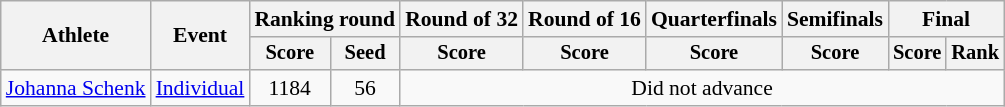<table class="wikitable" style="font-size:90%">
<tr>
<th rowspan="2">Athlete</th>
<th rowspan="2">Event</th>
<th colspan="2">Ranking round</th>
<th colspan="1">Round of 32</th>
<th colspan="1">Round of 16</th>
<th colspan="1">Quarterfinals</th>
<th colspan="1">Semifinals</th>
<th colspan="2">Final</th>
</tr>
<tr style="font-size:95%">
<th>Score</th>
<th>Seed</th>
<th>Score</th>
<th>Score</th>
<th>Score</th>
<th>Score</th>
<th>Score</th>
<th>Rank</th>
</tr>
<tr align=center>
<td align=left><a href='#'>Johanna Schenk</a></td>
<td align=left><a href='#'>Individual</a></td>
<td>1184</td>
<td>56</td>
<td colspan=7>Did not advance</td>
</tr>
</table>
